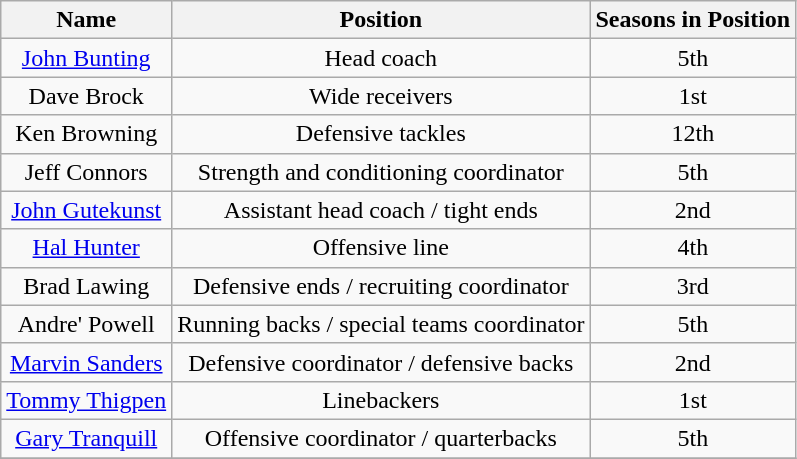<table class="wikitable">
<tr>
<th><strong>Name</strong></th>
<th><strong>Position</strong> </th>
<th><strong>Seasons in Position</strong></th>
</tr>
<tr align="center">
<td><a href='#'>John Bunting</a></td>
<td>Head coach</td>
<td>5th</td>
</tr>
<tr align="center">
<td>Dave Brock</td>
<td>Wide receivers</td>
<td>1st</td>
</tr>
<tr align="center">
<td>Ken Browning</td>
<td>Defensive tackles</td>
<td>12th</td>
</tr>
<tr align="center">
<td>Jeff Connors</td>
<td>Strength and conditioning coordinator</td>
<td>5th</td>
</tr>
<tr align="center">
<td><a href='#'>John Gutekunst</a></td>
<td>Assistant head coach / tight ends</td>
<td>2nd</td>
</tr>
<tr align="center">
<td><a href='#'>Hal Hunter</a></td>
<td>Offensive line</td>
<td>4th</td>
</tr>
<tr align="center">
<td>Brad Lawing</td>
<td>Defensive ends / recruiting coordinator</td>
<td>3rd</td>
</tr>
<tr align="center">
<td>Andre' Powell</td>
<td>Running backs / special teams coordinator</td>
<td>5th</td>
</tr>
<tr align="center">
<td><a href='#'>Marvin Sanders</a></td>
<td>Defensive coordinator / defensive backs</td>
<td>2nd</td>
</tr>
<tr align="center">
<td><a href='#'>Tommy Thigpen</a></td>
<td>Linebackers</td>
<td>1st</td>
</tr>
<tr align="center">
<td><a href='#'>Gary Tranquill</a></td>
<td>Offensive coordinator / quarterbacks</td>
<td>5th</td>
</tr>
<tr>
</tr>
</table>
